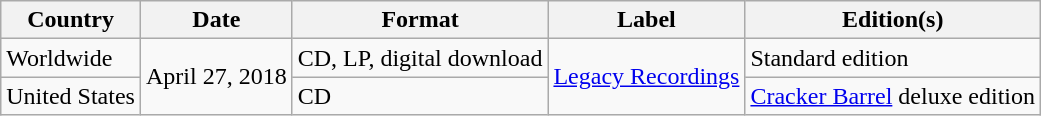<table class="wikitable">
<tr>
<th>Country</th>
<th>Date</th>
<th>Format</th>
<th>Label</th>
<th>Edition(s)</th>
</tr>
<tr>
<td>Worldwide</td>
<td rowspan = "2">April 27, 2018</td>
<td>CD, LP, digital download</td>
<td rowspan = "2"><a href='#'>Legacy Recordings</a></td>
<td>Standard edition</td>
</tr>
<tr>
<td>United States</td>
<td>CD</td>
<td><a href='#'>Cracker Barrel</a> deluxe edition</td>
</tr>
</table>
